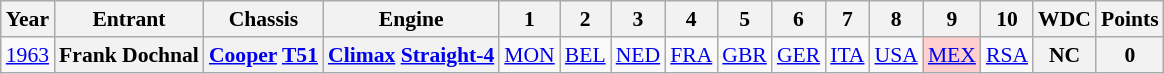<table class="wikitable" style="text-align:center; font-size:90%">
<tr>
<th>Year</th>
<th>Entrant</th>
<th>Chassis</th>
<th>Engine</th>
<th>1</th>
<th>2</th>
<th>3</th>
<th>4</th>
<th>5</th>
<th>6</th>
<th>7</th>
<th>8</th>
<th>9</th>
<th>10</th>
<th>WDC</th>
<th>Points</th>
</tr>
<tr>
<td><a href='#'>1963</a></td>
<th>Frank Dochnal</th>
<th><a href='#'>Cooper</a> <a href='#'>T51</a></th>
<th><a href='#'>Climax</a> <a href='#'>Straight-4</a></th>
<td><a href='#'>MON</a></td>
<td><a href='#'>BEL</a></td>
<td><a href='#'>NED</a></td>
<td><a href='#'>FRA</a></td>
<td><a href='#'>GBR</a></td>
<td><a href='#'>GER</a></td>
<td><a href='#'>ITA</a></td>
<td><a href='#'>USA</a></td>
<td style="background:#ffcfcf;"><a href='#'>MEX</a><br></td>
<td><a href='#'>RSA</a></td>
<th>NC</th>
<th>0</th>
</tr>
</table>
